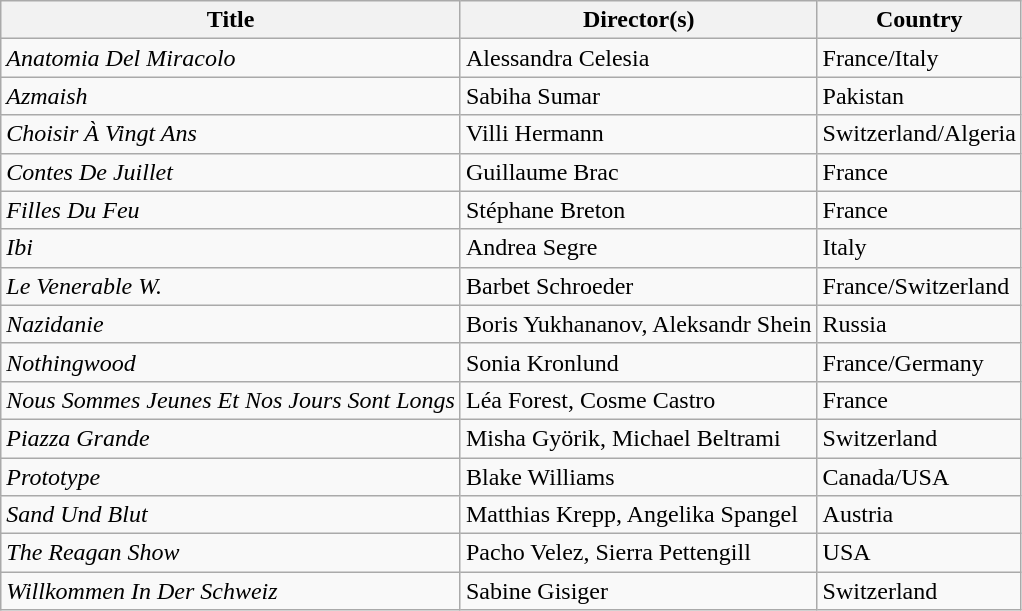<table class="wikitable sortable">
<tr>
<th>Title</th>
<th>Director(s)</th>
<th>Country</th>
</tr>
<tr>
<td><em>Anatomia Del Miracolo</em></td>
<td>Alessandra Celesia</td>
<td>France/Italy</td>
</tr>
<tr>
<td><em>Azmaish</em></td>
<td>Sabiha Sumar</td>
<td>Pakistan</td>
</tr>
<tr>
<td><em>Choisir À Vingt Ans</em></td>
<td>Villi Hermann</td>
<td>Switzerland/Algeria</td>
</tr>
<tr>
<td><em>Contes De Juillet</em></td>
<td>Guillaume Brac</td>
<td>France</td>
</tr>
<tr>
<td><em>Filles Du Feu</em></td>
<td>Stéphane Breton</td>
<td>France</td>
</tr>
<tr>
<td><em>Ibi</em></td>
<td>Andrea Segre</td>
<td>Italy</td>
</tr>
<tr>
<td><em>Le Venerable W.</em></td>
<td>Barbet Schroeder</td>
<td>France/Switzerland</td>
</tr>
<tr>
<td><em>Nazidanie</em></td>
<td>Boris Yukhananov, Aleksandr Shein</td>
<td>Russia</td>
</tr>
<tr>
<td><em>Nothingwood</em></td>
<td>Sonia Kronlund</td>
<td>France/Germany</td>
</tr>
<tr>
<td><em>Nous Sommes Jeunes Et Nos Jours Sont Longs</em></td>
<td>Léa Forest, Cosme Castro</td>
<td>France</td>
</tr>
<tr>
<td><em>Piazza Grande</em></td>
<td>Misha Györik, Michael Beltrami</td>
<td>Switzerland</td>
</tr>
<tr>
<td><em>Prototype</em></td>
<td>Blake Williams</td>
<td>Canada/USA</td>
</tr>
<tr>
<td><em>Sand Und Blut</em></td>
<td>Matthias Krepp, Angelika Spangel</td>
<td>Austria</td>
</tr>
<tr>
<td><em>The Reagan Show</em></td>
<td>Pacho Velez, Sierra Pettengill</td>
<td>USA</td>
</tr>
<tr>
<td><em>Willkommen In Der Schweiz</em></td>
<td>Sabine Gisiger</td>
<td>Switzerland</td>
</tr>
</table>
